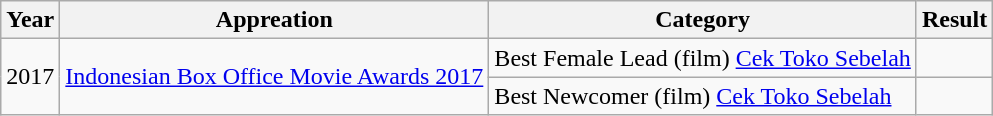<table class="wikitable sortable">
<tr>
<th>Year</th>
<th>Appreation</th>
<th>Category</th>
<th>Result</th>
</tr>
<tr>
<td rowspan="2">2017</td>
<td rowspan="2"><a href='#'>Indonesian Box Office Movie Awards 2017</a></td>
<td>Best Female Lead (film) <a href='#'>Cek Toko Sebelah</a></td>
<td></td>
</tr>
<tr>
<td>Best Newcomer (film) <a href='#'>Cek Toko Sebelah</a></td>
<td></td>
</tr>
</table>
